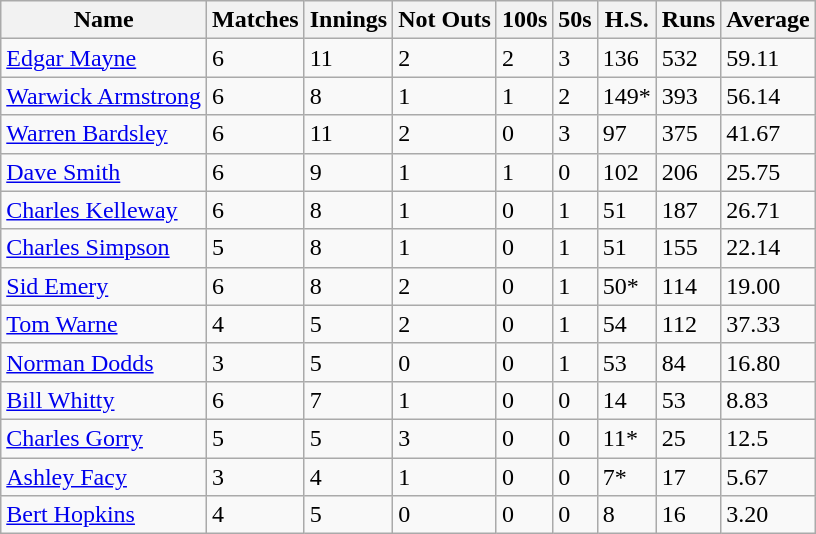<table class="wikitable">
<tr>
<th>Name</th>
<th>Matches</th>
<th>Innings</th>
<th>Not Outs</th>
<th>100s</th>
<th>50s</th>
<th>H.S.</th>
<th>Runs</th>
<th>Average</th>
</tr>
<tr>
<td><a href='#'>Edgar Mayne</a></td>
<td>6</td>
<td>11</td>
<td>2</td>
<td>2</td>
<td>3</td>
<td>136</td>
<td>532</td>
<td>59.11</td>
</tr>
<tr>
<td><a href='#'>Warwick Armstrong</a></td>
<td>6</td>
<td>8</td>
<td>1</td>
<td>1</td>
<td>2</td>
<td>149*</td>
<td>393</td>
<td>56.14</td>
</tr>
<tr>
<td><a href='#'>Warren Bardsley</a></td>
<td>6</td>
<td>11</td>
<td>2</td>
<td>0</td>
<td>3</td>
<td>97</td>
<td>375</td>
<td>41.67</td>
</tr>
<tr>
<td><a href='#'>Dave Smith</a></td>
<td>6</td>
<td>9</td>
<td>1</td>
<td>1</td>
<td>0</td>
<td>102</td>
<td>206</td>
<td>25.75</td>
</tr>
<tr>
<td><a href='#'>Charles Kelleway</a></td>
<td>6</td>
<td>8</td>
<td>1</td>
<td>0</td>
<td>1</td>
<td>51</td>
<td>187</td>
<td>26.71</td>
</tr>
<tr>
<td><a href='#'>Charles Simpson</a></td>
<td>5</td>
<td>8</td>
<td>1</td>
<td>0</td>
<td>1</td>
<td>51</td>
<td>155</td>
<td>22.14</td>
</tr>
<tr>
<td><a href='#'>Sid Emery</a></td>
<td>6</td>
<td>8</td>
<td>2</td>
<td>0</td>
<td>1</td>
<td>50*</td>
<td>114</td>
<td>19.00</td>
</tr>
<tr>
<td><a href='#'>Tom Warne</a></td>
<td>4</td>
<td>5</td>
<td>2</td>
<td>0</td>
<td>1</td>
<td>54</td>
<td>112</td>
<td>37.33</td>
</tr>
<tr>
<td><a href='#'>Norman Dodds</a></td>
<td>3</td>
<td>5</td>
<td>0</td>
<td>0</td>
<td>1</td>
<td>53</td>
<td>84</td>
<td>16.80</td>
</tr>
<tr>
<td><a href='#'>Bill Whitty</a></td>
<td>6</td>
<td>7</td>
<td>1</td>
<td>0</td>
<td>0</td>
<td>14</td>
<td>53</td>
<td>8.83</td>
</tr>
<tr>
<td><a href='#'>Charles Gorry</a></td>
<td>5</td>
<td>5</td>
<td>3</td>
<td>0</td>
<td>0</td>
<td>11*</td>
<td>25</td>
<td>12.5</td>
</tr>
<tr>
<td><a href='#'>Ashley Facy</a></td>
<td>3</td>
<td>4</td>
<td>1</td>
<td>0</td>
<td>0</td>
<td>7*</td>
<td>17</td>
<td>5.67</td>
</tr>
<tr>
<td><a href='#'>Bert Hopkins</a></td>
<td>4</td>
<td>5</td>
<td>0</td>
<td>0</td>
<td>0</td>
<td>8</td>
<td>16</td>
<td>3.20</td>
</tr>
</table>
